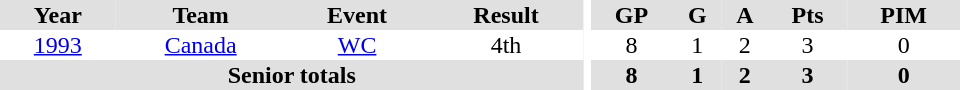<table border="0" cellpadding="1" cellspacing="0" ID="Table3" style="text-align:center; width:40em">
<tr ALIGN="center" bgcolor="#e0e0e0">
<th>Year</th>
<th>Team</th>
<th>Event</th>
<th>Result</th>
<th rowspan="99" bgcolor="#ffffff"></th>
<th>GP</th>
<th>G</th>
<th>A</th>
<th>Pts</th>
<th>PIM</th>
</tr>
<tr>
<td><a href='#'>1993</a></td>
<td><a href='#'>Canada</a></td>
<td><a href='#'>WC</a></td>
<td>4th</td>
<td>8</td>
<td>1</td>
<td>2</td>
<td>3</td>
<td>0</td>
</tr>
<tr bgcolor="#e0e0e0">
<th colspan="4">Senior totals</th>
<th>8</th>
<th>1</th>
<th>2</th>
<th>3</th>
<th>0</th>
</tr>
</table>
